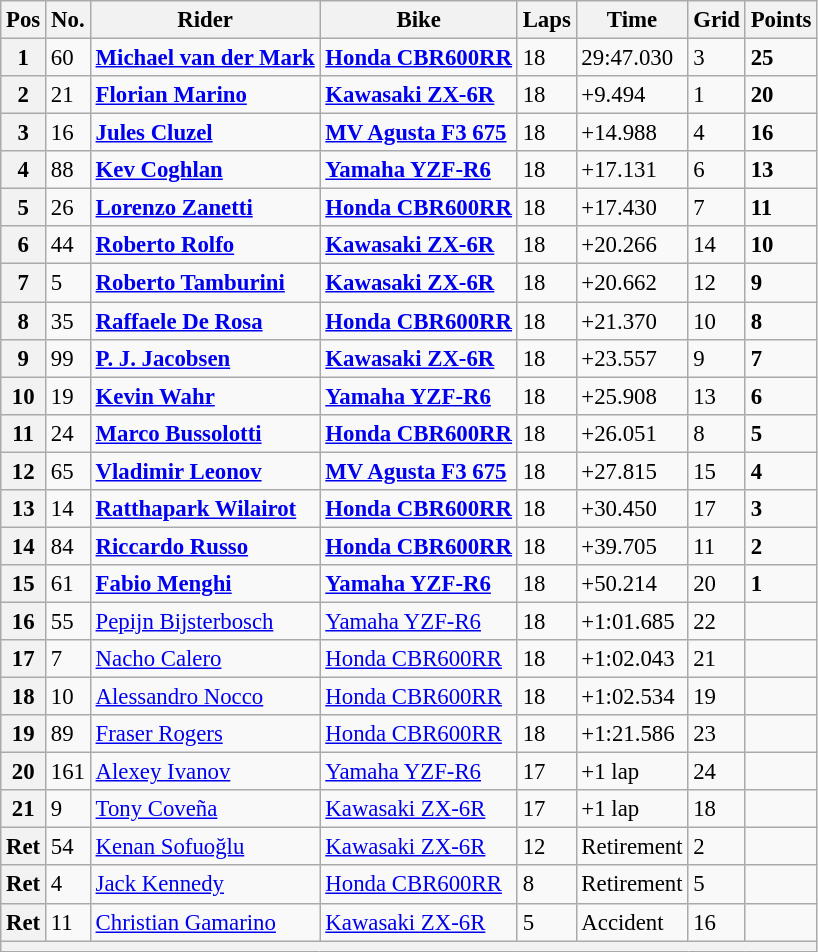<table class="wikitable" style="font-size: 95%;">
<tr>
<th>Pos</th>
<th>No.</th>
<th>Rider</th>
<th>Bike</th>
<th>Laps</th>
<th>Time</th>
<th>Grid</th>
<th>Points</th>
</tr>
<tr>
<th>1</th>
<td>60</td>
<td> <strong><a href='#'>Michael van der Mark</a></strong></td>
<td><strong><a href='#'>Honda CBR600RR</a></strong></td>
<td>18</td>
<td>29:47.030</td>
<td>3</td>
<td><strong>25</strong></td>
</tr>
<tr>
<th>2</th>
<td>21</td>
<td> <strong><a href='#'>Florian Marino</a></strong></td>
<td><strong><a href='#'>Kawasaki ZX-6R</a></strong></td>
<td>18</td>
<td>+9.494</td>
<td>1</td>
<td><strong>20</strong></td>
</tr>
<tr>
<th>3</th>
<td>16</td>
<td> <strong><a href='#'>Jules Cluzel</a></strong></td>
<td><strong><a href='#'>MV Agusta F3 675</a></strong></td>
<td>18</td>
<td>+14.988</td>
<td>4</td>
<td><strong>16</strong></td>
</tr>
<tr>
<th>4</th>
<td>88</td>
<td> <strong><a href='#'>Kev Coghlan</a></strong></td>
<td><strong><a href='#'>Yamaha YZF-R6</a></strong></td>
<td>18</td>
<td>+17.131</td>
<td>6</td>
<td><strong>13</strong></td>
</tr>
<tr>
<th>5</th>
<td>26</td>
<td> <strong><a href='#'>Lorenzo Zanetti</a></strong></td>
<td><strong><a href='#'>Honda CBR600RR</a></strong></td>
<td>18</td>
<td>+17.430</td>
<td>7</td>
<td><strong>11</strong></td>
</tr>
<tr>
<th>6</th>
<td>44</td>
<td> <strong><a href='#'>Roberto Rolfo</a></strong></td>
<td><strong><a href='#'>Kawasaki ZX-6R</a></strong></td>
<td>18</td>
<td>+20.266</td>
<td>14</td>
<td><strong>10</strong></td>
</tr>
<tr>
<th>7</th>
<td>5</td>
<td> <strong><a href='#'>Roberto Tamburini</a></strong></td>
<td><strong><a href='#'>Kawasaki ZX-6R</a></strong></td>
<td>18</td>
<td>+20.662</td>
<td>12</td>
<td><strong>9</strong></td>
</tr>
<tr>
<th>8</th>
<td>35</td>
<td> <strong><a href='#'>Raffaele De Rosa</a></strong></td>
<td><strong><a href='#'>Honda CBR600RR</a></strong></td>
<td>18</td>
<td>+21.370</td>
<td>10</td>
<td><strong>8</strong></td>
</tr>
<tr>
<th>9</th>
<td>99</td>
<td> <strong><a href='#'>P. J. Jacobsen</a></strong></td>
<td><strong><a href='#'>Kawasaki ZX-6R</a></strong></td>
<td>18</td>
<td>+23.557</td>
<td>9</td>
<td><strong>7</strong></td>
</tr>
<tr>
<th>10</th>
<td>19</td>
<td> <strong><a href='#'>Kevin Wahr</a></strong></td>
<td><strong><a href='#'>Yamaha YZF-R6</a></strong></td>
<td>18</td>
<td>+25.908</td>
<td>13</td>
<td><strong>6</strong></td>
</tr>
<tr>
<th>11</th>
<td>24</td>
<td> <strong><a href='#'>Marco Bussolotti</a></strong></td>
<td><strong><a href='#'>Honda CBR600RR</a></strong></td>
<td>18</td>
<td>+26.051</td>
<td>8</td>
<td><strong>5</strong></td>
</tr>
<tr>
<th>12</th>
<td>65</td>
<td> <strong><a href='#'>Vladimir Leonov</a></strong></td>
<td><strong><a href='#'>MV Agusta F3 675</a></strong></td>
<td>18</td>
<td>+27.815</td>
<td>15</td>
<td><strong>4</strong></td>
</tr>
<tr>
<th>13</th>
<td>14</td>
<td> <strong><a href='#'>Ratthapark Wilairot</a></strong></td>
<td><strong><a href='#'>Honda CBR600RR</a></strong></td>
<td>18</td>
<td>+30.450</td>
<td>17</td>
<td><strong>3</strong></td>
</tr>
<tr>
<th>14</th>
<td>84</td>
<td> <strong><a href='#'>Riccardo Russo</a></strong></td>
<td><strong><a href='#'>Honda CBR600RR</a></strong></td>
<td>18</td>
<td>+39.705</td>
<td>11</td>
<td><strong>2</strong></td>
</tr>
<tr>
<th>15</th>
<td>61</td>
<td> <strong><a href='#'>Fabio Menghi</a></strong></td>
<td><strong><a href='#'>Yamaha YZF-R6</a></strong></td>
<td>18</td>
<td>+50.214</td>
<td>20</td>
<td><strong>1</strong></td>
</tr>
<tr>
<th>16</th>
<td>55</td>
<td> <a href='#'>Pepijn Bijsterbosch</a></td>
<td><a href='#'>Yamaha YZF-R6</a></td>
<td>18</td>
<td>+1:01.685</td>
<td>22</td>
<td></td>
</tr>
<tr>
<th>17</th>
<td>7</td>
<td> <a href='#'>Nacho Calero</a></td>
<td><a href='#'>Honda CBR600RR</a></td>
<td>18</td>
<td>+1:02.043</td>
<td>21</td>
<td></td>
</tr>
<tr>
<th>18</th>
<td>10</td>
<td> <a href='#'>Alessandro Nocco</a></td>
<td><a href='#'>Honda CBR600RR</a></td>
<td>18</td>
<td>+1:02.534</td>
<td>19</td>
<td></td>
</tr>
<tr>
<th>19</th>
<td>89</td>
<td> <a href='#'>Fraser Rogers</a></td>
<td><a href='#'>Honda CBR600RR</a></td>
<td>18</td>
<td>+1:21.586</td>
<td>23</td>
<td></td>
</tr>
<tr>
<th>20</th>
<td>161</td>
<td> <a href='#'>Alexey Ivanov</a></td>
<td><a href='#'>Yamaha YZF-R6</a></td>
<td>17</td>
<td>+1 lap</td>
<td>24</td>
<td></td>
</tr>
<tr>
<th>21</th>
<td>9</td>
<td> <a href='#'>Tony Coveña</a></td>
<td><a href='#'>Kawasaki ZX-6R</a></td>
<td>17</td>
<td>+1 lap</td>
<td>18</td>
<td></td>
</tr>
<tr>
<th>Ret</th>
<td>54</td>
<td> <a href='#'>Kenan Sofuoğlu</a></td>
<td><a href='#'>Kawasaki ZX-6R</a></td>
<td>12</td>
<td>Retirement</td>
<td>2</td>
<td></td>
</tr>
<tr>
<th>Ret</th>
<td>4</td>
<td> <a href='#'>Jack Kennedy</a></td>
<td><a href='#'>Honda CBR600RR</a></td>
<td>8</td>
<td>Retirement</td>
<td>5</td>
<td></td>
</tr>
<tr>
<th>Ret</th>
<td>11</td>
<td> <a href='#'>Christian Gamarino</a></td>
<td><a href='#'>Kawasaki ZX-6R</a></td>
<td>5</td>
<td>Accident</td>
<td>16</td>
<td></td>
</tr>
<tr>
<th colspan=8></th>
</tr>
</table>
